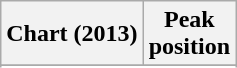<table class="wikitable sortable plainrowheaders">
<tr>
<th>Chart (2013)</th>
<th>Peak<br>position</th>
</tr>
<tr>
</tr>
<tr>
</tr>
<tr>
</tr>
</table>
